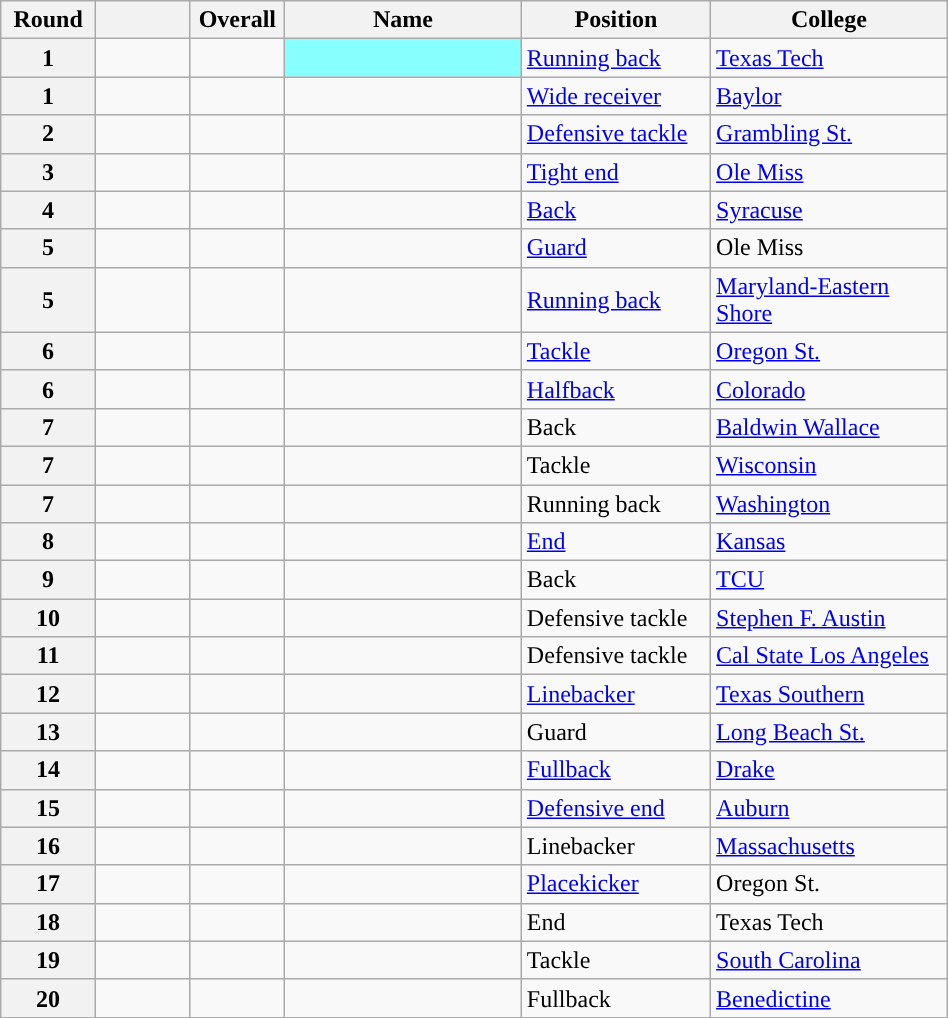<table class="wikitable sortable" style="width: 50%;">
<tr>
<th scope="col" style="width: 10%;">Round</th>
<th scope="col" style="width: 10%;"></th>
<th scope="col" style="width: 10%;">Overall</th>
<th scope="col" style="width: 25%;">Name</th>
<th scope="col" style="width: 20%;">Position</th>
<th scope="col" style="width: 25%;">College</th>
</tr>
<tr>
<th scope="row">1</th>
<td></td>
<td></td>
<td style="background:#88FFFF;"> <sup></sup></td>
<td><a href='#'>Running back</a></td>
<td><a href='#'>Texas Tech</a></td>
</tr>
<tr>
<th scope="row">1</th>
<td></td>
<td></td>
<td></td>
<td><a href='#'>Wide receiver</a></td>
<td><a href='#'>Baylor</a></td>
</tr>
<tr>
<th scope="row">2</th>
<td></td>
<td></td>
<td></td>
<td><a href='#'>Defensive tackle</a></td>
<td><a href='#'>Grambling St.</a></td>
</tr>
<tr>
<th scope="row">3</th>
<td></td>
<td></td>
<td></td>
<td><a href='#'>Tight end</a></td>
<td><a href='#'>Ole Miss</a></td>
</tr>
<tr>
<th scope="row">4</th>
<td></td>
<td></td>
<td></td>
<td><a href='#'>Back</a></td>
<td><a href='#'>Syracuse</a></td>
</tr>
<tr>
<th scope="row">5</th>
<td></td>
<td></td>
<td></td>
<td><a href='#'>Guard</a></td>
<td>Ole Miss</td>
</tr>
<tr>
<th scope="row">5</th>
<td></td>
<td></td>
<td></td>
<td><a href='#'>Running back</a></td>
<td><a href='#'>Maryland-Eastern Shore</a></td>
</tr>
<tr>
<th scope="row">6</th>
<td></td>
<td></td>
<td></td>
<td><a href='#'>Tackle</a></td>
<td><a href='#'>Oregon St.</a></td>
</tr>
<tr>
<th scope="row">6</th>
<td></td>
<td></td>
<td></td>
<td><a href='#'>Halfback</a></td>
<td><a href='#'>Colorado</a></td>
</tr>
<tr>
<th scope="row">7</th>
<td></td>
<td></td>
<td></td>
<td>Back</td>
<td><a href='#'>Baldwin Wallace</a></td>
</tr>
<tr>
<th scope="row">7</th>
<td></td>
<td></td>
<td></td>
<td>Tackle</td>
<td><a href='#'>Wisconsin</a></td>
</tr>
<tr>
<th scope="row">7</th>
<td></td>
<td></td>
<td></td>
<td>Running back</td>
<td><a href='#'>Washington</a></td>
</tr>
<tr>
<th scope="row">8</th>
<td></td>
<td></td>
<td></td>
<td><a href='#'>End</a></td>
<td><a href='#'>Kansas</a></td>
</tr>
<tr>
<th scope="row">9</th>
<td></td>
<td></td>
<td></td>
<td>Back</td>
<td><a href='#'>TCU</a></td>
</tr>
<tr>
<th scope="row">10</th>
<td></td>
<td></td>
<td></td>
<td>Defensive tackle</td>
<td><a href='#'>Stephen F. Austin</a></td>
</tr>
<tr>
<th scope="row">11</th>
<td></td>
<td></td>
<td></td>
<td>Defensive tackle</td>
<td><a href='#'>Cal State Los Angeles</a></td>
</tr>
<tr>
<th scope="row">12</th>
<td></td>
<td></td>
<td></td>
<td><a href='#'>Linebacker</a></td>
<td><a href='#'>Texas Southern</a></td>
</tr>
<tr>
<th scope="row">13</th>
<td></td>
<td></td>
<td></td>
<td>Guard</td>
<td><a href='#'>Long Beach St.</a></td>
</tr>
<tr>
<th scope="row">14</th>
<td></td>
<td></td>
<td></td>
<td><a href='#'>Fullback</a></td>
<td><a href='#'>Drake</a></td>
</tr>
<tr>
<th scope="row">15</th>
<td></td>
<td></td>
<td></td>
<td><a href='#'>Defensive end</a></td>
<td><a href='#'>Auburn</a></td>
</tr>
<tr>
<th scope="row">16</th>
<td></td>
<td></td>
<td></td>
<td>Linebacker</td>
<td><a href='#'>Massachusetts</a></td>
</tr>
<tr>
<th scope="row">17</th>
<td></td>
<td></td>
<td></td>
<td><a href='#'>Placekicker</a></td>
<td>Oregon St.</td>
</tr>
<tr>
<th scope="row">18</th>
<td></td>
<td></td>
<td></td>
<td>End</td>
<td>Texas Tech</td>
</tr>
<tr>
<th scope="row">19</th>
<td></td>
<td></td>
<td></td>
<td>Tackle</td>
<td><a href='#'>South Carolina</a></td>
</tr>
<tr>
<th scope="row">20</th>
<td></td>
<td></td>
<td></td>
<td>Fullback</td>
<td><a href='#'>Benedictine</a></td>
</tr>
</table>
